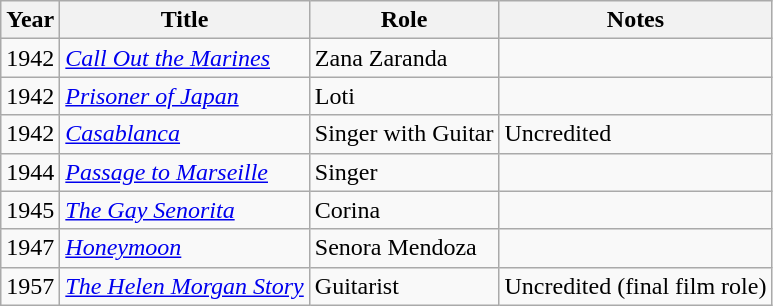<table class="wikitable">
<tr>
<th>Year</th>
<th>Title</th>
<th>Role</th>
<th>Notes</th>
</tr>
<tr>
<td>1942</td>
<td><em><a href='#'>Call Out the Marines</a></em></td>
<td>Zana Zaranda</td>
<td></td>
</tr>
<tr>
<td>1942</td>
<td><em><a href='#'>Prisoner of Japan</a></em></td>
<td>Loti</td>
<td></td>
</tr>
<tr>
<td>1942</td>
<td><em><a href='#'>Casablanca</a></em></td>
<td>Singer with Guitar</td>
<td>Uncredited</td>
</tr>
<tr>
<td>1944</td>
<td><em><a href='#'>Passage to Marseille</a></em></td>
<td>Singer</td>
<td></td>
</tr>
<tr>
<td>1945</td>
<td><em><a href='#'>The Gay Senorita</a></em></td>
<td>Corina</td>
<td></td>
</tr>
<tr>
<td>1947</td>
<td><em><a href='#'>Honeymoon</a></em></td>
<td>Senora Mendoza</td>
<td></td>
</tr>
<tr>
<td>1957</td>
<td><em><a href='#'>The Helen Morgan Story</a></em></td>
<td>Guitarist</td>
<td>Uncredited (final film role)</td>
</tr>
</table>
